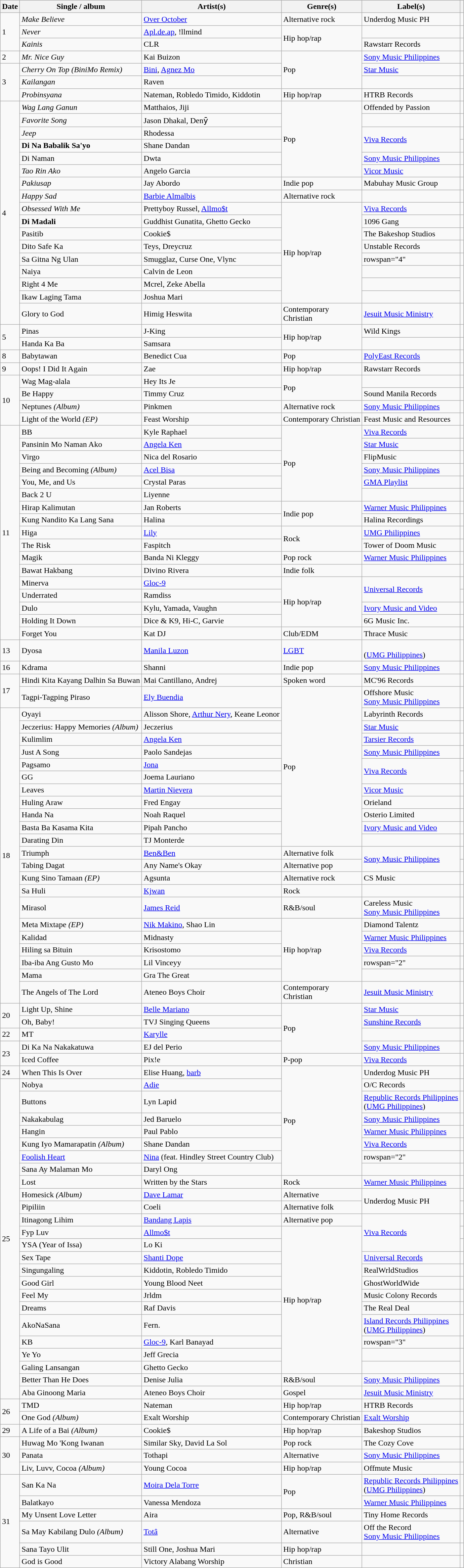<table class="wikitable">
<tr>
<th>Date</th>
<th>Single / album</th>
<th>Artist(s)</th>
<th>Genre(s)</th>
<th>Label(s)</th>
<th></th>
</tr>
<tr>
<td rowspan="3">1</td>
<td><em>Make Believe</em></td>
<td><a href='#'>Over October</a></td>
<td>Alternative rock</td>
<td>Underdog Music PH</td>
<td></td>
</tr>
<tr>
<td><em>Never</em></td>
<td><a href='#'>Apl.de.ap</a>, !llmind</td>
<td rowspan="2">Hip hop/rap</td>
<td></td>
<td></td>
</tr>
<tr>
<td><em>Kainis</em></td>
<td>CLR</td>
<td>Rawstarr Records</td>
<td></td>
</tr>
<tr>
<td>2</td>
<td><em>Mr. Nice Guy</em></td>
<td>Kai Buizon</td>
<td rowspan="3">Pop</td>
<td><a href='#'>Sony Music Philippines</a></td>
<td></td>
</tr>
<tr>
<td rowspan="3">3</td>
<td><em>Cherry On Top (BiniMo Remix)</em></td>
<td><a href='#'>Bini</a>, <a href='#'>Agnez Mo</a></td>
<td><a href='#'>Star Music</a></td>
<td></td>
</tr>
<tr>
<td><em>Kailangan</em></td>
<td>Raven</td>
<td></td>
<td></td>
</tr>
<tr>
<td><em>Probinsyana</em></td>
<td>Nateman, Robledo Timido, Kiddotin</td>
<td>Hip hop/rap</td>
<td>HTRB Records</td>
<td></td>
</tr>
<tr>
<td rowspan="17">4</td>
<td><em>Wag Lang Ganun</em></td>
<td>Matthaios, Jiji</td>
<td rowspan="6">Pop</td>
<td>Offended by Passion</td>
<td></td>
</tr>
<tr>
<td><em>Favorite Song</em></td>
<td>Jason Dhakal, Denȳ</td>
<td></td>
<td></td>
</tr>
<tr>
<td><em>Jeep</em></td>
<td>Rhodessa</td>
<td rowspan="2"><a href='#'>Viva Records</a></td>
<td></td>
</tr>
<tr>
<td><strong>Di Na Babalik Sa'yo<em></td>
<td>Shane Dandan</td>
<td></td>
</tr>
<tr>
<td></strong>Di Naman</em></td>
<td>Dwta</td>
<td><a href='#'>Sony Music Philippines</a></td>
<td></td>
</tr>
<tr>
<td><em>Tao Rin Ako</em></td>
<td>Angelo Garcia</td>
<td><a href='#'>Vicor Music</a></td>
<td></td>
</tr>
<tr>
<td><em>Pakiusap</em></td>
<td>Jay Abordo</td>
<td>Indie pop</td>
<td>Mabuhay Music Group</td>
<td></td>
</tr>
<tr>
<td><em>Happy Sad</em></td>
<td><a href='#'>Barbie Almalbis</a></td>
<td>Alternative rock</td>
<td></td>
<td></td>
</tr>
<tr>
<td><em>Obsessed With Me</em></td>
<td>Prettyboy Russel, <a href='#'>Allmo$t</a></td>
<td rowspan="8">Hip hop/rap</td>
<td><a href='#'>Viva Records</a></td>
<td></td>
</tr>
<tr>
<td><strong>Di Madali<em></td>
<td>Guddhist Gunatita, Ghetto Gecko</td>
<td>1096 Gang</td>
<td></td>
</tr>
<tr>
<td></em>Pasitib<em></td>
<td>Cookie$</td>
<td>The Bakeshop Studios</td>
<td></td>
</tr>
<tr>
<td></em>Dito Safe Ka<em></td>
<td>Teys, Dreycruz</td>
<td>Unstable Records</td>
<td></td>
</tr>
<tr>
<td></em>Sa Gitna Ng Ulan<em></td>
<td>Smugglaz, Curse One, Vlync</td>
<td>rowspan="4" </td>
<td></td>
</tr>
<tr>
<td></em>Naiya<em></td>
<td>Calvin de Leon</td>
<td></td>
</tr>
<tr>
<td></em>Right 4 Me<em></td>
<td>Mcrel, Zeke Abella</td>
<td></td>
</tr>
<tr>
<td></em>Ikaw Laging Tama<em></td>
<td>Joshua Mari</td>
<td></td>
</tr>
<tr>
<td></em>Glory to God<em></td>
<td>Himig Heswita</td>
<td>Contemporary<br>Christian</td>
<td><a href='#'>Jesuit Music Ministry</a></td>
<td></td>
</tr>
<tr>
<td rowspan="2">5</td>
<td></em>Pinas<em></td>
<td>J-King</td>
<td rowspan="2">Hip hop/rap</td>
<td>Wild Kings</td>
<td></td>
</tr>
<tr>
<td></em>Handa Ka Ba<em></td>
<td>Samsara</td>
<td></td>
<td></td>
</tr>
<tr>
<td>8</td>
<td></em>Babytawan<em></td>
<td>Benedict Cua</td>
<td>Pop</td>
<td><a href='#'>PolyEast Records</a></td>
<td></td>
</tr>
<tr>
<td>9</td>
<td></em>Oops! I Did It Again<em></td>
<td>Zae</td>
<td>Hip hop/rap</td>
<td>Rawstarr Records</td>
<td></td>
</tr>
<tr>
<td rowspan="4">10</td>
<td></em>Wag Mag-alala<em></td>
<td>Hey Its Je</td>
<td rowspan="2">Pop</td>
<td></td>
<td></td>
</tr>
<tr>
<td></em>Be Happy<em></td>
<td>Timmy Cruz</td>
<td>Sound Manila Records</td>
<td></td>
</tr>
<tr>
<td></em>Neptunes<em> (Album)</td>
<td>Pinkmen</td>
<td>Alternative rock</td>
<td><a href='#'>Sony Music Philippines</a></td>
<td></td>
</tr>
<tr>
<td></em>Light of the World<em> (EP)</td>
<td>Feast Worship</td>
<td>Contemporary Christian</td>
<td>Feast Music and Resources</td>
<td></td>
</tr>
<tr>
<td rowspan="17">11</td>
<td></em>BB<em></td>
<td>Kyle Raphael</td>
<td rowspan="6">Pop</td>
<td><a href='#'>Viva Records</a></td>
<td></td>
</tr>
<tr>
<td></em>Pansinin Mo Naman Ako<em></td>
<td><a href='#'>Angela Ken</a></td>
<td><a href='#'>Star Music</a></td>
<td></td>
</tr>
<tr>
<td></em>Virgo<em></td>
<td>Nica del Rosario</td>
<td>FlipMusic</td>
<td></td>
</tr>
<tr>
<td></em>Being and Becoming<em> (Album)</td>
<td><a href='#'>Acel Bisa</a></td>
<td><a href='#'>Sony Music Philippines</a></td>
<td></td>
</tr>
<tr>
<td></em>You, Me, and Us<em></td>
<td>Crystal Paras</td>
<td><a href='#'>GMA Playlist</a></td>
<td></td>
</tr>
<tr>
<td></em>Back 2 U<em></td>
<td>Liyenne</td>
<td></td>
<td></td>
</tr>
<tr>
<td></em>Hirap Kalimutan<em></td>
<td>Jan Roberts</td>
<td rowspan="2">Indie pop</td>
<td><a href='#'>Warner Music Philippines</a></td>
<td></td>
</tr>
<tr>
<td></em>Kung Nandito Ka Lang Sana<em></td>
<td>Halina</td>
<td>Halina Recordings</td>
<td></td>
</tr>
<tr>
<td></em>Higa<em></td>
<td><a href='#'>Lily</a></td>
<td rowspan="2">Rock</td>
<td><a href='#'>UMG Philippines</a></td>
<td></td>
</tr>
<tr>
<td></em>The Risk<em></td>
<td>Faspitch</td>
<td>Tower of Doom Music</td>
<td></td>
</tr>
<tr>
<td></em>Magik<em></td>
<td>Banda Ni Kleggy</td>
<td>Pop rock</td>
<td><a href='#'>Warner Music Philippines</a></td>
<td></td>
</tr>
<tr>
<td></em>Bawat Hakbang<em></td>
<td>Divino Rivera</td>
<td>Indie folk</td>
<td></td>
<td></td>
</tr>
<tr>
<td></em>Minerva<em></td>
<td><a href='#'>Gloc-9</a></td>
<td rowspan="4">Hip hop/rap</td>
<td rowspan="2"><a href='#'>Universal Records</a></td>
<td></td>
</tr>
<tr>
<td></em>Underrated<em></td>
<td>Ramdiss</td>
<td></td>
</tr>
<tr>
<td></em>Dulo<em></td>
<td>Kylu, Yamada, Vaughn</td>
<td><a href='#'>Ivory Music and Video</a></td>
<td></td>
</tr>
<tr>
<td></em>Holding It Down<em></td>
<td>Dice & K9, Hi-C, Garvie</td>
<td>6G Music Inc.</td>
<td></td>
</tr>
<tr>
<td></em>Forget You<em></td>
<td>Kat DJ</td>
<td>Club/EDM</td>
<td>Thrace Music</td>
<td></td>
</tr>
<tr>
<td>13</td>
<td></em>Dyosa<em></td>
<td><a href='#'>Manila Luzon</a></td>
<td><a href='#'>LGBT</a></td>
<td><br>(<a href='#'>UMG Philippines</a>)</td>
<td></td>
</tr>
<tr>
<td>16</td>
<td></em>Kdrama<em></td>
<td>Shanni</td>
<td>Indie pop</td>
<td><a href='#'>Sony Music Philippines</a></td>
<td></td>
</tr>
<tr>
<td rowspan="2">17</td>
<td></em>Hindi Kita Kayang Dalhin Sa Buwan<em></td>
<td>Mai Cantillano, Andrej</td>
<td>Spoken word</td>
<td>MC'96 Records</td>
<td></td>
</tr>
<tr>
<td></em>Tagpi-Tagping Piraso<em></td>
<td><a href='#'>Ely Buendia</a></td>
<td rowspan="12">Pop</td>
<td>Offshore Music<br><a href='#'>Sony Music Philippines</a></td>
<td></td>
</tr>
<tr>
<td rowspan="22">18</td>
<td></em>Oyayi<em></td>
<td>Alisson Shore, <a href='#'>Arthur Nery</a>, Keane Leonor</td>
<td>Labyrinth Records</td>
<td></td>
</tr>
<tr>
<td></em>Jeczerius: Happy Memories<em> (Album)</td>
<td>Jeczerius</td>
<td><a href='#'>Star Music</a></td>
<td></td>
</tr>
<tr>
<td></em>Kulimlim<em></td>
<td><a href='#'>Angela Ken</a></td>
<td><a href='#'>Tarsier Records</a></td>
<td></td>
</tr>
<tr>
<td></em>Just A Song<em></td>
<td>Paolo Sandejas</td>
<td><a href='#'>Sony Music Philippines</a></td>
<td></td>
</tr>
<tr>
<td></em>Pagsamo<em></td>
<td><a href='#'>Jona</a></td>
<td rowspan="2"><a href='#'>Viva Records</a></td>
<td></td>
</tr>
<tr>
<td></em>GG<em></td>
<td>Joema Lauriano</td>
<td></td>
</tr>
<tr>
<td></em>Leaves<em></td>
<td><a href='#'>Martin Nievera</a></td>
<td><a href='#'>Vicor Music</a></td>
<td></td>
</tr>
<tr>
<td></em>Huling Araw<em></td>
<td>Fred Engay</td>
<td>Orieland</td>
<td></td>
</tr>
<tr>
<td></em>Handa Na<em></td>
<td>Noah Raquel</td>
<td>Osterio Limited</td>
<td></td>
</tr>
<tr>
<td></em>Basta Ba Kasama Kita<em></td>
<td>Pipah Pancho</td>
<td><a href='#'>Ivory Music and Video</a></td>
<td></td>
</tr>
<tr>
<td></em>Darating Din<em></td>
<td>TJ Monterde</td>
<td></td>
<td></td>
</tr>
<tr>
<td></em>Triumph<em></td>
<td><a href='#'>Ben&Ben</a></td>
<td>Alternative folk</td>
<td rowspan="2"><a href='#'>Sony Music Philippines</a></td>
<td></td>
</tr>
<tr>
<td></em>Tabing Dagat<em></td>
<td>Any Name's Okay</td>
<td>Alternative pop</td>
<td></td>
</tr>
<tr>
<td></em>Kung Sino Tamaan<em> (EP)</td>
<td>Agsunta</td>
<td>Alternative rock</td>
<td>CS Music</td>
<td></td>
</tr>
<tr>
<td></em>Sa Huli<em></td>
<td><a href='#'>Kjwan</a></td>
<td>Rock</td>
<td></td>
<td></td>
</tr>
<tr>
<td></em>Mirasol<em></td>
<td><a href='#'>James Reid</a></td>
<td>R&B/soul</td>
<td>Careless Music<br><a href='#'>Sony Music Philippines</a></td>
<td></td>
</tr>
<tr>
<td></em>Meta Mixtape<em> (EP)</td>
<td><a href='#'>Nik Makino</a>, Shao Lin</td>
<td rowspan="5">Hip hop/rap</td>
<td>Diamond Talentz</td>
<td></td>
</tr>
<tr>
<td></em>Kalidad<em></td>
<td>Midnasty</td>
<td><a href='#'>Warner Music Philippines</a></td>
<td></td>
</tr>
<tr>
<td></em>Hiling sa Bituin<em></td>
<td>Krisostomo</td>
<td><a href='#'>Viva Records</a></td>
<td></td>
</tr>
<tr>
<td></em>Iba-iba Ang Gusto Mo<em></td>
<td>Lil Vinceyy</td>
<td>rowspan="2" </td>
<td></td>
</tr>
<tr>
<td></em>Mama<em></td>
<td>Gra The Great</td>
<td></td>
</tr>
<tr>
<td></em>The Angels of The Lord<em></td>
<td>Ateneo Boys Choir</td>
<td>Contemporary<br>Christian</td>
<td><a href='#'>Jesuit Music Ministry</a></td>
<td></td>
</tr>
<tr>
<td rowspan="2">20</td>
<td></em>Light Up, Shine<em></td>
<td><a href='#'>Belle Mariano</a></td>
<td rowspan="4">Pop</td>
<td><a href='#'>Star Music</a></td>
<td></td>
</tr>
<tr>
<td></em>Oh, Baby!<em></td>
<td>TVJ Singing Queens</td>
<td><a href='#'>Sunshine Records</a></td>
<td></td>
</tr>
<tr>
<td>22</td>
<td></em>MT<em></td>
<td><a href='#'>Karylle</a></td>
<td></td>
<td></td>
</tr>
<tr>
<td rowspan="2">23</td>
<td></em>Di Ka Na Nakakatuwa<em></td>
<td>EJ del Perio</td>
<td><a href='#'>Sony Music Philippines</a></td>
<td></td>
</tr>
<tr>
<td></em>Iced Coffee<em></td>
<td>Pix!e</td>
<td>P-pop</td>
<td><a href='#'>Viva Records</a></td>
<td></td>
</tr>
<tr>
<td>24</td>
<td></em>When This Is Over<em></td>
<td>Elise Huang, <a href='#'>barb</a></td>
<td rowspan="8">Pop</td>
<td>Underdog Music PH</td>
<td></td>
</tr>
<tr>
<td rowspan="24">25</td>
<td></em>Nobya<em></td>
<td><a href='#'>Adie</a></td>
<td>O/C Records</td>
<td></td>
</tr>
<tr>
<td></em>Buttons<em></td>
<td>Lyn Lapid</td>
<td><a href='#'>Republic Records Philippines</a><br>(<a href='#'>UMG Philippines</a>)</td>
<td></td>
</tr>
<tr>
<td></em>Nakakabulag<em></td>
<td>Jed Baruelo</td>
<td><a href='#'>Sony Music Philippines</a></td>
<td></td>
</tr>
<tr>
<td></em>Hangin<em></td>
<td>Paul Pablo</td>
<td><a href='#'>Warner Music Philippines</a></td>
<td></td>
</tr>
<tr>
<td></em>Kung Iyo Mamarapatin<em> (Album)</td>
<td>Shane Dandan</td>
<td><a href='#'>Viva Records</a></td>
<td></td>
</tr>
<tr>
<td></em><a href='#'>Foolish Heart</a><em></td>
<td><a href='#'>Nina</a> (feat. Hindley Street Country Club)</td>
<td>rowspan="2" </td>
<td></td>
</tr>
<tr>
<td></em>Sana Ay Malaman Mo<em></td>
<td>Daryl Ong</td>
<td></td>
</tr>
<tr>
<td></em>Lost<em></td>
<td>Written by the Stars</td>
<td>Rock</td>
<td><a href='#'>Warner Music Philippines</a></td>
<td></td>
</tr>
<tr>
<td></em>Homesick<em> (Album)</td>
<td><a href='#'>Dave Lamar</a></td>
<td>Alternative</td>
<td rowspan="2">Underdog Music PH</td>
<td></td>
</tr>
<tr>
<td></em>Pipiliin<em></td>
<td>Coeli</td>
<td>Alternative folk</td>
<td></td>
</tr>
<tr>
<td></em>Itinagong Lihim<em></td>
<td><a href='#'>Bandang Lapis</a></td>
<td>Alternative pop</td>
<td rowspan="3"><a href='#'>Viva Records</a></td>
<td></td>
</tr>
<tr>
<td></em>Fyp Luv<em></td>
<td><a href='#'>Allmo$t</a></td>
<td rowspan="11">Hip hop/rap</td>
<td></td>
</tr>
<tr>
<td></em>YSA (Year of Issa)<em></td>
<td>Lo Ki</td>
<td></td>
</tr>
<tr>
<td></em>Sex Tape<em></td>
<td><a href='#'>Shanti Dope</a></td>
<td><a href='#'>Universal Records</a></td>
<td></td>
</tr>
<tr>
<td></em>Singungaling<em></td>
<td>Kiddotin, Robledo Timido</td>
<td>RealWrldStudios</td>
<td></td>
</tr>
<tr>
<td></em>Good Girl<em></td>
<td>Young Blood Neet</td>
<td>GhostWorldWide</td>
<td></td>
</tr>
<tr>
<td></em>Feel My<em></td>
<td>Jrldm</td>
<td>Music Colony Records</td>
<td></td>
</tr>
<tr>
<td></em>Dreams<em></td>
<td>Raf Davis</td>
<td>The Real Deal</td>
<td></td>
</tr>
<tr>
<td></em>AkoNaSana<em></td>
<td>Fern.</td>
<td><a href='#'>Island Records Philippines</a><br>(<a href='#'>UMG Philippines</a>)</td>
<td></td>
</tr>
<tr>
<td></em>KB<em></td>
<td><a href='#'>Gloc-9</a>, Karl Banayad</td>
<td>rowspan="3" </td>
<td></td>
</tr>
<tr>
<td></em>Ye Yo<em></td>
<td>Jeff Grecia</td>
<td></td>
</tr>
<tr>
<td></em>Galing Lansangan<em></td>
<td>Ghetto Gecko</td>
<td></td>
</tr>
<tr>
<td></em>Better Than He Does<em></td>
<td>Denise Julia</td>
<td>R&B/soul</td>
<td><a href='#'>Sony Music Philippines</a></td>
<td></td>
</tr>
<tr>
<td></em>Aba Ginoong Maria<em></td>
<td>Ateneo Boys Choir</td>
<td>Gospel</td>
<td><a href='#'>Jesuit Music Ministry</a></td>
<td></td>
</tr>
<tr>
<td rowspan="2">26</td>
<td></em>TMD<em></td>
<td>Nateman</td>
<td>Hip hop/rap</td>
<td>HTRB Records</td>
<td></td>
</tr>
<tr>
<td></em>One God<em> (Album)</td>
<td>Exalt Worship</td>
<td>Contemporary Christian</td>
<td><a href='#'>Exalt Worship</a></td>
<td></td>
</tr>
<tr>
<td>29</td>
<td></em>A Life of a Bai<em> (Album)</td>
<td>Cookie$</td>
<td>Hip hop/rap</td>
<td>Bakeshop Studios</td>
<td></td>
</tr>
<tr>
<td rowspan="3">30</td>
<td></em>Huwag Mo 'Kong Iwanan<em></td>
<td>Similar Sky, David La Sol</td>
<td>Pop rock</td>
<td>The Cozy Cove</td>
<td></td>
</tr>
<tr>
<td></em>Panata<em></td>
<td>Tothapi</td>
<td>Alternative</td>
<td><a href='#'>Sony Music Philippines</a></td>
<td></td>
</tr>
<tr>
<td></em>Liv, Luvv, Cocoa<em> (Album)</td>
<td>Young Cocoa</td>
<td>Hip hop/rap</td>
<td>Offmute Music</td>
<td></td>
</tr>
<tr>
<td rowspan="6">31</td>
<td></em>San Ka Na<em></td>
<td><a href='#'>Moira Dela Torre</a></td>
<td rowspan="2">Pop</td>
<td><a href='#'>Republic Records Philippines</a><br>(<a href='#'>UMG Philippines</a>)</td>
<td></td>
</tr>
<tr>
<td></em>Balatkayo<em></td>
<td>Vanessa Mendoza</td>
<td><a href='#'>Warner Music Philippines</a></td>
<td></td>
</tr>
<tr>
<td></em>My Unsent Love Letter<em></td>
<td>Aira</td>
<td>Pop, R&B/soul</td>
<td>Tiny Home Records</td>
<td></td>
</tr>
<tr>
<td></em>Sa May Kabilang Dulo<em> (Album)</td>
<td><a href='#'>Totâ</a></td>
<td>Alternative</td>
<td>Off the Record<br><a href='#'>Sony Music Philippines</a></td>
<td></td>
</tr>
<tr>
<td></em>Sana Tayo Ulit<em></td>
<td>Still One, Joshua Mari</td>
<td>Hip hop/rap</td>
<td></td>
<td></td>
</tr>
<tr>
<td></em>God is Good<em></td>
<td>Victory Alabang Worship</td>
<td>Christian</td>
<td></td>
<td></td>
</tr>
</table>
